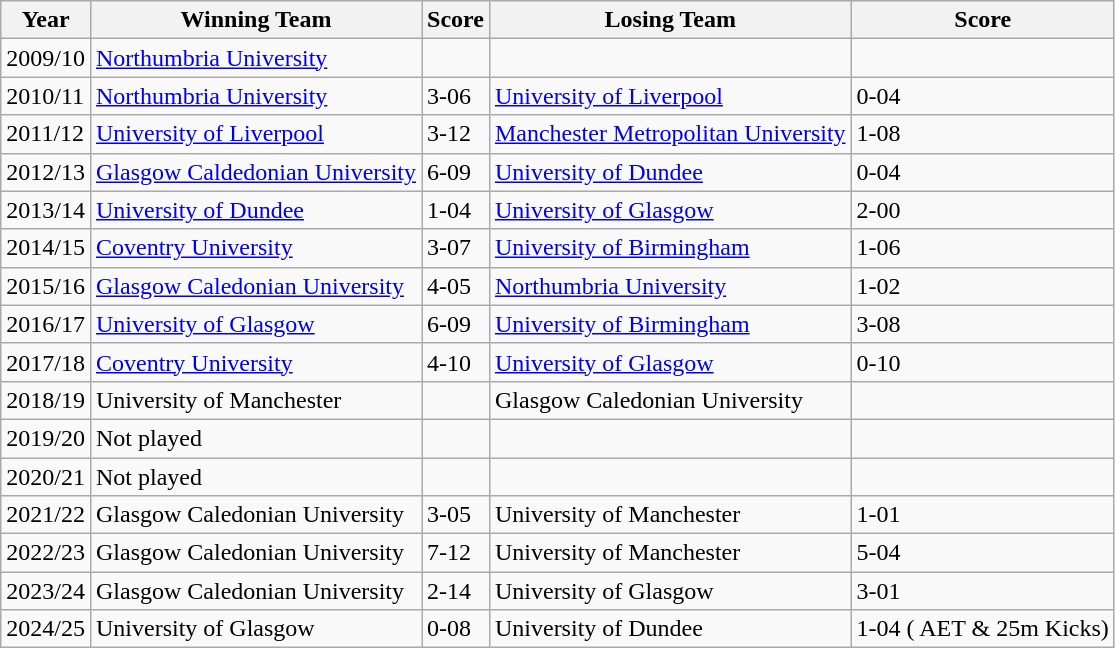<table class="wikitable">
<tr>
<th>Year</th>
<th>Winning Team</th>
<th>Score</th>
<th>Losing Team</th>
<th>Score</th>
</tr>
<tr>
<td>2009/10</td>
<td><a href='#'>Northumbria University</a></td>
<td></td>
<td></td>
<td></td>
</tr>
<tr>
<td>2010/11</td>
<td><a href='#'>Northumbria University</a></td>
<td>3-06</td>
<td><a href='#'>University of Liverpool</a></td>
<td>0-04</td>
</tr>
<tr>
<td>2011/12</td>
<td><a href='#'>University of Liverpool</a></td>
<td>3-12</td>
<td><a href='#'>Manchester Metropolitan University</a></td>
<td>1-08</td>
</tr>
<tr>
<td>2012/13</td>
<td><a href='#'>Glasgow Caldedonian University</a></td>
<td>6-09</td>
<td><a href='#'>University of Dundee</a></td>
<td>0-04</td>
</tr>
<tr>
<td>2013/14</td>
<td><a href='#'>University of Dundee</a></td>
<td>1-04</td>
<td><a href='#'>University of Glasgow</a></td>
<td>2-00</td>
</tr>
<tr>
<td>2014/15</td>
<td><a href='#'>Coventry University</a></td>
<td>3-07</td>
<td><a href='#'>University of Birmingham</a></td>
<td>1-06</td>
</tr>
<tr>
<td>2015/16</td>
<td><a href='#'>Glasgow Caledonian University</a></td>
<td>4-05</td>
<td><a href='#'>Northumbria University</a></td>
<td>1-02</td>
</tr>
<tr>
<td>2016/17</td>
<td><a href='#'>University of Glasgow</a></td>
<td>6-09</td>
<td><a href='#'>University of Birmingham</a></td>
<td>3-08</td>
</tr>
<tr>
<td>2017/18</td>
<td><a href='#'>Coventry University</a></td>
<td>4-10</td>
<td><a href='#'>University of Glasgow</a></td>
<td>0-10</td>
</tr>
<tr>
<td>2018/19</td>
<td>University of Manchester</td>
<td></td>
<td>Glasgow Caledonian University</td>
<td></td>
</tr>
<tr>
<td>2019/20</td>
<td>Not played</td>
<td></td>
<td></td>
<td></td>
</tr>
<tr>
<td>2020/21</td>
<td>Not played</td>
<td></td>
<td></td>
<td></td>
</tr>
<tr>
<td>2021/22</td>
<td>Glasgow Caledonian University</td>
<td>3-05</td>
<td>University of Manchester</td>
<td>1-01</td>
</tr>
<tr>
<td>2022/23</td>
<td>Glasgow Caledonian University</td>
<td>7-12</td>
<td>University of Manchester</td>
<td>5-04</td>
</tr>
<tr>
<td>2023/24</td>
<td>Glasgow Caledonian University</td>
<td>2-14</td>
<td>University of Glasgow</td>
<td>3-01</td>
</tr>
<tr>
<td>2024/25</td>
<td>University of Glasgow</td>
<td>0-08</td>
<td>University of Dundee</td>
<td>1-04 ( AET & 25m Kicks)</td>
</tr>
</table>
